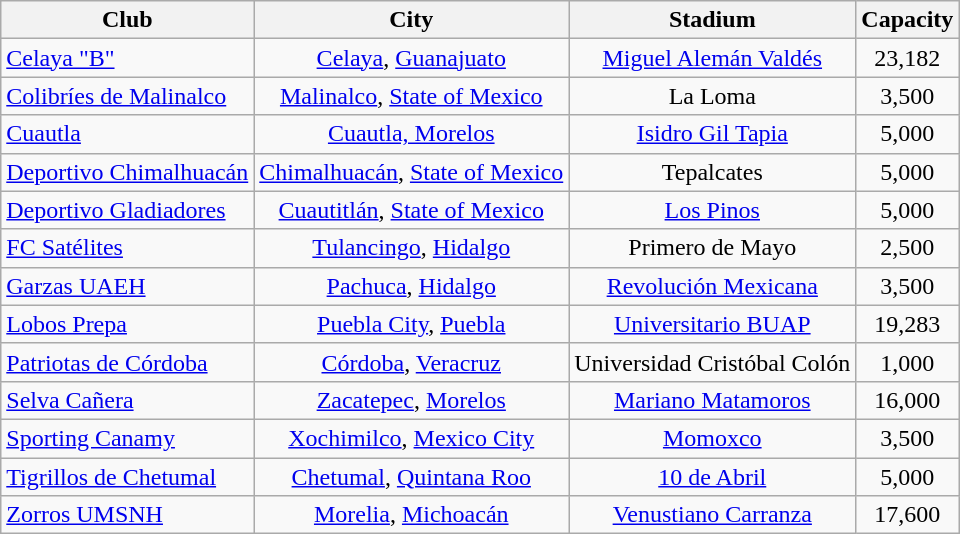<table class="wikitable sortable" style="text-align: center;">
<tr>
<th>Club</th>
<th>City</th>
<th>Stadium</th>
<th>Capacity</th>
</tr>
<tr>
<td align="left"><a href='#'>Celaya "B"</a></td>
<td><a href='#'>Celaya</a>, <a href='#'>Guanajuato</a></td>
<td><a href='#'>Miguel Alemán Valdés</a></td>
<td>23,182</td>
</tr>
<tr>
<td align="left"><a href='#'>Colibríes de Malinalco</a></td>
<td><a href='#'>Malinalco</a>, <a href='#'>State of Mexico</a></td>
<td>La Loma</td>
<td>3,500</td>
</tr>
<tr>
<td align="left"><a href='#'>Cuautla</a></td>
<td><a href='#'>Cuautla, Morelos</a></td>
<td><a href='#'>Isidro Gil Tapia</a></td>
<td>5,000</td>
</tr>
<tr>
<td align="left"><a href='#'>Deportivo Chimalhuacán</a></td>
<td><a href='#'>Chimalhuacán</a>, <a href='#'>State of Mexico</a></td>
<td>Tepalcates</td>
<td>5,000</td>
</tr>
<tr>
<td align="left"><a href='#'>Deportivo Gladiadores</a></td>
<td><a href='#'>Cuautitlán</a>, <a href='#'>State of Mexico</a></td>
<td><a href='#'>Los Pinos</a></td>
<td>5,000</td>
</tr>
<tr>
<td align="left"><a href='#'>FC Satélites</a></td>
<td><a href='#'>Tulancingo</a>, <a href='#'>Hidalgo</a></td>
<td>Primero de Mayo</td>
<td>2,500</td>
</tr>
<tr>
<td align="left"><a href='#'>Garzas UAEH</a></td>
<td><a href='#'>Pachuca</a>, <a href='#'>Hidalgo</a></td>
<td><a href='#'>Revolución Mexicana</a></td>
<td>3,500</td>
</tr>
<tr>
<td align="left"><a href='#'>Lobos Prepa</a></td>
<td><a href='#'>Puebla City</a>, <a href='#'>Puebla</a></td>
<td><a href='#'>Universitario BUAP</a></td>
<td>19,283</td>
</tr>
<tr>
<td align="left"><a href='#'>Patriotas de Córdoba</a></td>
<td><a href='#'>Córdoba</a>, <a href='#'>Veracruz</a></td>
<td>Universidad Cristóbal Colón</td>
<td>1,000</td>
</tr>
<tr>
<td align="left"><a href='#'>Selva Cañera</a></td>
<td><a href='#'>Zacatepec</a>, <a href='#'>Morelos</a></td>
<td><a href='#'>Mariano Matamoros</a></td>
<td>16,000</td>
</tr>
<tr>
<td align="left"><a href='#'>Sporting Canamy</a></td>
<td><a href='#'>Xochimilco</a>, <a href='#'>Mexico City</a></td>
<td><a href='#'>Momoxco</a></td>
<td>3,500</td>
</tr>
<tr>
<td align="left"><a href='#'>Tigrillos de Chetumal</a></td>
<td><a href='#'>Chetumal</a>, <a href='#'>Quintana Roo</a></td>
<td><a href='#'>10 de Abril</a></td>
<td>5,000</td>
</tr>
<tr>
<td align="left"><a href='#'>Zorros UMSNH</a></td>
<td><a href='#'>Morelia</a>, <a href='#'>Michoacán</a></td>
<td><a href='#'>Venustiano Carranza</a></td>
<td>17,600</td>
</tr>
</table>
